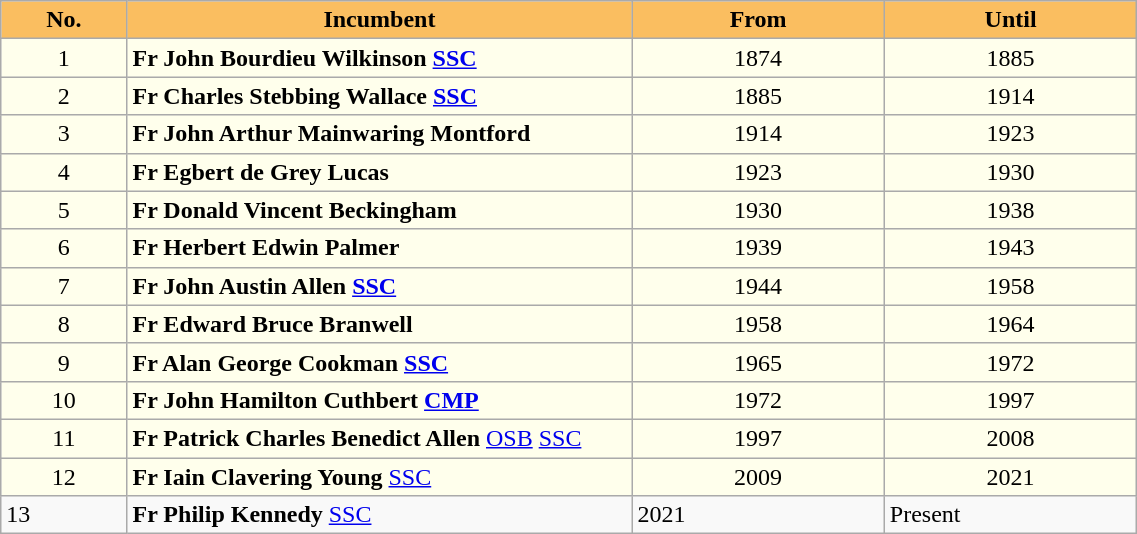<table class="wikitable" style="width:60%">
<tr align=left>
<th style="background-color:#FABE60" width="5%">No.</th>
<th style="background-color:#FABE60" width="20%">Incumbent</th>
<th style="background-color:#FABE60" width="10%">From</th>
<th style="background-color:#FABE60" width="10%">Until</th>
</tr>
<tr valign=top bgcolor="#ffffec">
<td align=center>1</td>
<td><strong>Fr John Bourdieu Wilkinson <a href='#'>SSC</a></strong></td>
<td align=center>1874</td>
<td align=center>1885</td>
</tr>
<tr valign=top bgcolor="#ffffec">
<td align=center>2</td>
<td><strong>Fr Charles Stebbing Wallace <a href='#'>SSC</a></strong></td>
<td align=center>1885</td>
<td align=center>1914</td>
</tr>
<tr valign=top bgcolor="#ffffec">
<td align=center>3</td>
<td><strong>Fr John Arthur Mainwaring Montford</strong></td>
<td align=center>1914</td>
<td align=center>1923</td>
</tr>
<tr valign=top bgcolor="#ffffec">
<td align=center>4</td>
<td><strong>Fr Egbert de Grey Lucas</strong></td>
<td align=center>1923</td>
<td align=center>1930</td>
</tr>
<tr valign=top bgcolor="#ffffec">
<td align=center>5</td>
<td><strong>Fr Donald Vincent Beckingham</strong></td>
<td align=center>1930</td>
<td align=center>1938</td>
</tr>
<tr valign=top bgcolor="#ffffec">
<td align=center>6</td>
<td><strong>Fr Herbert Edwin Palmer</strong></td>
<td align=center>1939</td>
<td align=center>1943</td>
</tr>
<tr valign=top bgcolor="#ffffec">
<td align=center>7</td>
<td><strong>Fr John Austin Allen <a href='#'>SSC</a></strong></td>
<td align=center>1944</td>
<td align=center>1958</td>
</tr>
<tr valign=top bgcolor="#ffffec">
<td align=center>8</td>
<td><strong>Fr Edward Bruce Branwell</strong></td>
<td align=center>1958</td>
<td align=center>1964</td>
</tr>
<tr valign=top bgcolor="#ffffec">
<td align=center>9</td>
<td><strong>Fr Alan George Cookman <a href='#'>SSC</a></strong></td>
<td align=center>1965</td>
<td align=center>1972</td>
</tr>
<tr valign=top bgcolor="#ffffec">
<td align=center>10</td>
<td><strong>Fr John Hamilton Cuthbert <a href='#'>CMP</a></strong></td>
<td align=center>1972</td>
<td align=center>1997</td>
</tr>
<tr valign=top bgcolor="#ffffec">
<td align=center>11</td>
<td><strong>Fr Patrick Charles Benedict Allen</strong> <a href='#'>OSB</a> <a href='#'>SSC</a></td>
<td align=center>1997</td>
<td align=center>2008</td>
</tr>
<tr valign=top bgcolor="#ffffec">
<td align=center>12</td>
<td><strong>Fr Iain Clavering Young</strong> <a href='#'>SSC</a></td>
<td align=center>2009</td>
<td align=center>2021</td>
</tr>
<tr>
<td>13</td>
<td><strong>Fr Philip Kennedy</strong> <a href='#'>SSC</a></td>
<td>2021</td>
<td>Present</td>
</tr>
</table>
